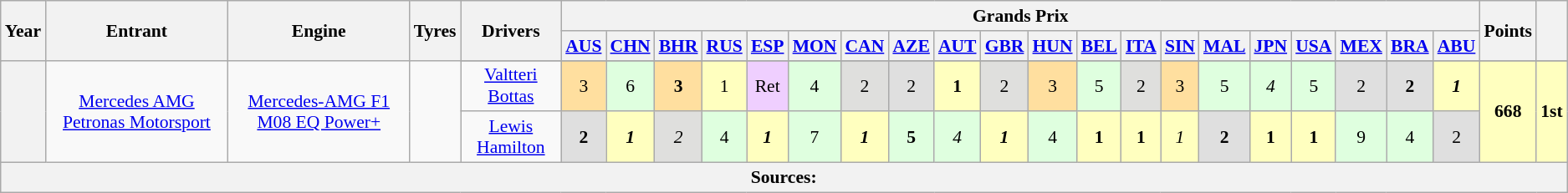<table class="wikitable" style="text-align:center; font-size:90%">
<tr>
<th rowspan="2">Year</th>
<th rowspan="2">Entrant</th>
<th rowspan="2">Engine</th>
<th rowspan="2">Tyres</th>
<th rowspan="2">Drivers</th>
<th colspan="20">Grands Prix</th>
<th rowspan="2">Points</th>
<th rowspan="2"></th>
</tr>
<tr>
<th><a href='#'>AUS</a></th>
<th><a href='#'>CHN</a></th>
<th><a href='#'>BHR</a></th>
<th><a href='#'>RUS</a></th>
<th><a href='#'>ESP</a></th>
<th><a href='#'>MON</a></th>
<th><a href='#'>CAN</a></th>
<th><a href='#'>AZE</a></th>
<th><a href='#'>AUT</a></th>
<th><a href='#'>GBR</a></th>
<th><a href='#'>HUN</a></th>
<th><a href='#'>BEL</a></th>
<th><a href='#'>ITA</a></th>
<th><a href='#'>SIN</a></th>
<th><a href='#'>MAL</a></th>
<th><a href='#'>JPN</a></th>
<th><a href='#'>USA</a></th>
<th><a href='#'>MEX</a></th>
<th><a href='#'>BRA</a></th>
<th><a href='#'>ABU</a></th>
</tr>
<tr>
<th rowspan="3"></th>
<td rowspan="3"><a href='#'>Mercedes AMG Petronas Motorsport</a></td>
<td rowspan="3"><a href='#'>Mercedes-AMG F1 M08 EQ Power+</a></td>
<td rowspan="3"></td>
</tr>
<tr>
<td align="center"><a href='#'>Valtteri Bottas</a></td>
<td style="background-color:#ffdf9f">3</td>
<td style="background-color:#dfffdf">6</td>
<td style="background-color:#ffdf9f"><strong>3</strong></td>
<td style="background-color:#ffffbf">1</td>
<td style="background-color:#efcfff">Ret</td>
<td style="background-color:#dfffdf">4</td>
<td style="background-color:#dfdfdd">2</td>
<td style="background-color:#dfdfdf">2</td>
<td style="background-color:#ffffbf"><strong>1</strong></td>
<td style="background-color:#dfdfdd">2</td>
<td style="background-color:#ffdf9f">3</td>
<td style="background-color:#dfffdf">5</td>
<td style="background-color:#dfdfdd">2</td>
<td style="background-color:#ffdf9f">3</td>
<td style="background-color:#dfffdf">5</td>
<td style="background-color:#dfffdf"><em>4</em></td>
<td style="background-color:#dfffdf">5</td>
<td style="background-color:#dfdfdf">2</td>
<td style="background-color:#dfdfdf"><strong>2</strong></td>
<td style="background-color:#ffffbf"><strong><em>1</em></strong></td>
<td rowspan="2" style="background-color:#ffffbf"><strong>668</strong></td>
<td rowspan="2" style="background-color:#ffffbf"><strong>1st</strong></td>
</tr>
<tr>
<td align="center"><a href='#'>Lewis Hamilton</a></td>
<td style="background-color:#dfdfdf"><strong>2</strong></td>
<td style="background-color:#ffffbf"><strong><em>1</em></strong></td>
<td style="background-color:#dfdfdd"><em>2</em></td>
<td style="background-color:#dfffdf">4</td>
<td style="background-color:#ffffbf"><strong><em>1</em></strong></td>
<td style="background-color:#dfffdf">7</td>
<td style="background-color:#ffffbf"><strong><em>1</em></strong></td>
<td style="background-color:#dfffdf"><strong>5</strong></td>
<td style="background-color:#dfffdf"><em>4</em></td>
<td style="background-color:#ffffbf"><strong><em>1</em></strong></td>
<td style="background-color:#dfffdf">4</td>
<td style="background-color:#ffffbf"><strong>1</strong></td>
<td style="background-color:#ffffbf"><strong>1</strong></td>
<td style="background-color:#ffffbf"><em>1</em></td>
<td style="background-color:#dfdfdf"><strong>2</strong></td>
<td style="background-color:#ffffbf"><strong>1</strong></td>
<td style="background-color:#ffffbf"><strong>1</strong></td>
<td style="background-color:#dfffdf">9</td>
<td style="background-color:#dfffdf">4</td>
<td style="background-color:#dfdfdf">2</td>
</tr>
<tr>
<th colspan="28">Sources:</th>
</tr>
</table>
